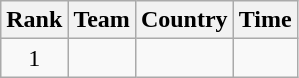<table class="wikitable">
<tr>
<th scope="col">Rank</th>
<th scope="col">Team</th>
<th scope="col">Country</th>
<th scope="col">Time</th>
</tr>
<tr>
<td style="text-align:center;">1</td>
<td></td>
<td></td>
</tr>
</table>
